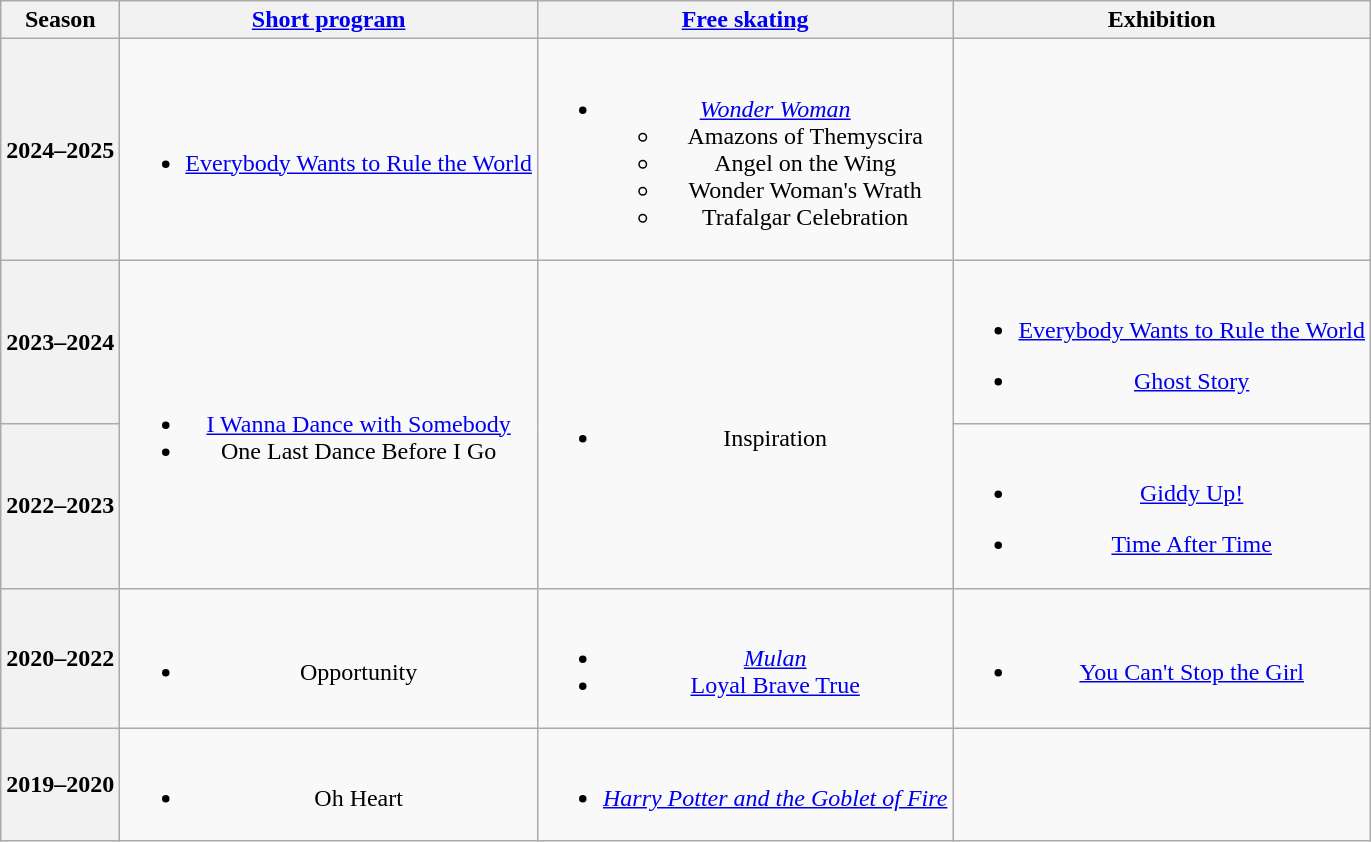<table class="wikitable" style="text-align:center">
<tr>
<th>Season</th>
<th><a href='#'>Short program</a></th>
<th><a href='#'>Free skating</a></th>
<th>Exhibition</th>
</tr>
<tr>
<th>2024–2025 <br> </th>
<td><br><ul><li><a href='#'>Everybody Wants to Rule the World</a> <br></li></ul></td>
<td><br><ul><li><em><a href='#'>Wonder Woman</a></em><ul><li>Amazons of Themyscira</li><li>Angel on the Wing</li><li>Wonder Woman's Wrath</li><li>Trafalgar Celebration <br></li></ul></li></ul></td>
<td></td>
</tr>
<tr>
<th>2023–2024 <br></th>
<td rowspan=2><br><ul><li><a href='#'>I Wanna Dance with Somebody</a> <br> </li><li>One Last Dance Before I Go <br></li></ul></td>
<td rowspan=2><br><ul><li>Inspiration <br> </li></ul></td>
<td><br><ul><li><a href='#'>Everybody Wants to Rule the World</a><br></li></ul><ul><li><a href='#'>Ghost Story</a><br></li></ul></td>
</tr>
<tr>
<th>2022–2023 <br></th>
<td><br><ul><li><a href='#'>Giddy Up!</a> <br></li></ul><ul><li><a href='#'>Time After Time</a><br></li></ul></td>
</tr>
<tr>
<th>2020–2022 <br></th>
<td><br><ul><li>Opportunity <br> </li></ul></td>
<td><br><ul><li><em><a href='#'>Mulan</a></em> <br> </li><li><a href='#'>Loyal Brave True</a> <br></li></ul></td>
<td><br><ul><li><a href='#'>You Can't Stop the Girl</a> <br> </li></ul></td>
</tr>
<tr>
<th>2019–2020 <br></th>
<td><br><ul><li>Oh Heart <br> </li></ul></td>
<td><br><ul><li><em><a href='#'>Harry Potter and the Goblet of Fire</a></em> <br> </li></ul></td>
<td></td>
</tr>
</table>
